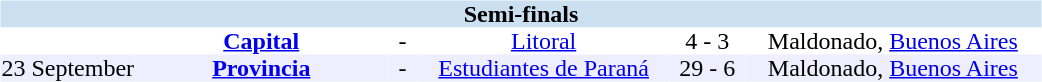<table table width=700>
<tr>
<td width=700 valign="top"><br><table border=0 cellspacing=0 cellpadding=0 style="font-size: 100%; border-collapse: collapse;" width=100%>
<tr bgcolor="#CADFF0">
<td style="font-size:100%"; align="center" colspan="6"><strong>Semi-finals</strong></td>
</tr>
<tr align=center bgcolor=#FFFFFF>
<td width=90></td>
<td width=170><strong><a href='#'>Capital</a></strong></td>
<td width=20>-</td>
<td width=170><a href='#'>Litoral</a></td>
<td width=50>4 - 3</td>
<td width=200>Maldonado, <a href='#'>Buenos Aires</a></td>
</tr>
<tr align=center bgcolor=#EEEEFF>
<td width=90>23 September</td>
<td width=170><strong><a href='#'>Provincia</a></strong></td>
<td width=20>-</td>
<td width=170><a href='#'>Estudiantes de Paraná</a></td>
<td width=50>29 - 6</td>
<td width=200>Maldonado, <a href='#'>Buenos Aires</a></td>
</tr>
</table>
</td>
</tr>
</table>
